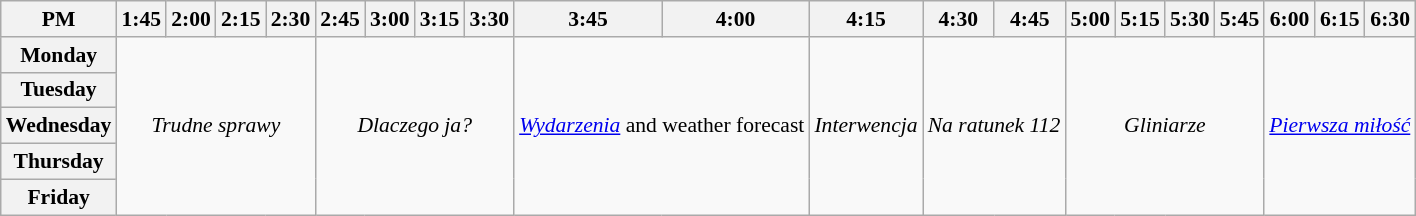<table class="wikitable" style="text-align:center; font-size:90%">
<tr>
<th>PM</th>
<th>1:45</th>
<th>2:00</th>
<th>2:15</th>
<th>2:30</th>
<th>2:45</th>
<th>3:00</th>
<th>3:15</th>
<th>3:30</th>
<th>3:45</th>
<th>4:00</th>
<th>4:15</th>
<th>4:30</th>
<th>4:45</th>
<th>5:00</th>
<th>5:15</th>
<th>5:30</th>
<th>5:45</th>
<th>6:00</th>
<th>6:15</th>
<th>6:30</th>
</tr>
<tr>
<th>Monday</th>
<td colspan="4" rowspan="5"><em>Trudne sprawy</em></td>
<td colspan="4" rowspan="5"><em>Dlaczego ja?</em></td>
<td colspan="2" rowspan="5"><em><a href='#'>Wydarzenia</a></em> and weather forecast</td>
<td rowspan="5"><em>Interwencja</em></td>
<td colspan="2" rowspan="5"><em>Na ratunek 112</em></td>
<td colspan="4" rowspan="5"><em>Gliniarze</em></td>
<td colspan="3" rowspan="5"><em><a href='#'>Pierwsza miłość</a></em></td>
</tr>
<tr>
<th>Tuesday</th>
</tr>
<tr>
<th>Wednesday</th>
</tr>
<tr>
<th>Thursday</th>
</tr>
<tr>
<th>Friday</th>
</tr>
</table>
